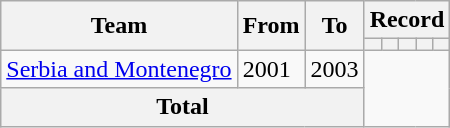<table class=wikitable style="text-align:center">
<tr>
<th rowspan=2>Team</th>
<th rowspan=2>From</th>
<th rowspan=2>To</th>
<th colspan=5>Record</th>
</tr>
<tr>
<th></th>
<th></th>
<th></th>
<th></th>
<th></th>
</tr>
<tr>
<td align=left><a href='#'>Serbia and Montenegro</a></td>
<td align=left>2001</td>
<td align=left>2003<br></td>
</tr>
<tr>
<th colspan=3>Total<br></th>
</tr>
</table>
